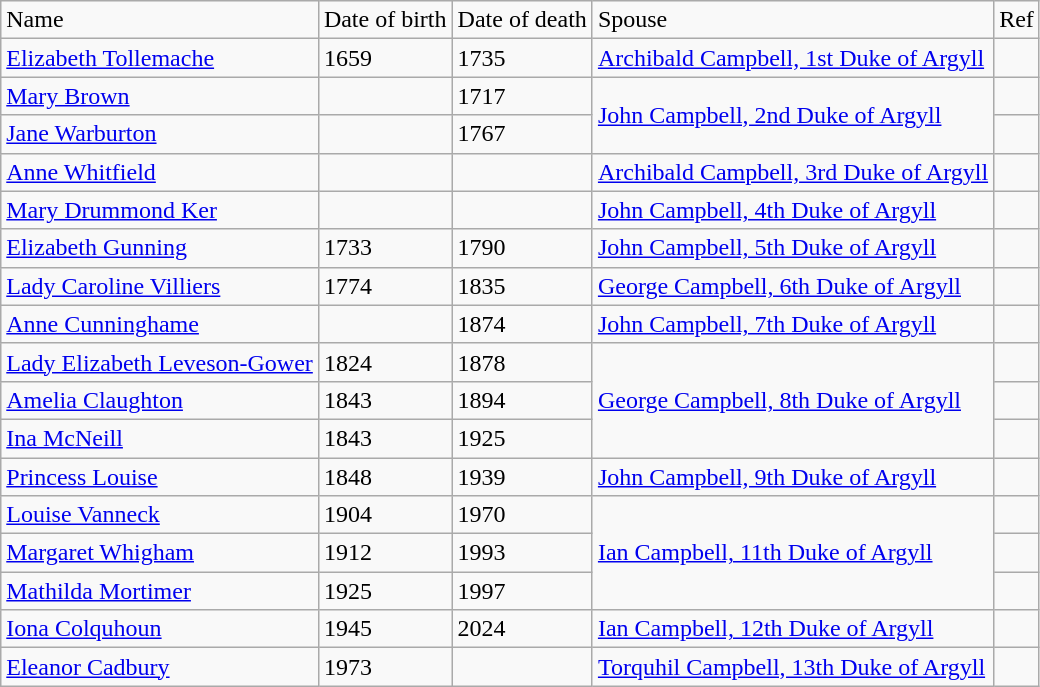<table class="wikitable sortable">
<tr>
<td>Name</td>
<td>Date of birth</td>
<td>Date of death</td>
<td>Spouse</td>
<td class="unsorted">Ref</td>
</tr>
<tr>
<td><a href='#'>Elizabeth Tollemache</a></td>
<td>1659</td>
<td>1735</td>
<td><a href='#'>Archibald Campbell, 1st Duke of Argyll</a></td>
<td></td>
</tr>
<tr>
<td><a href='#'>Mary Brown</a></td>
<td></td>
<td>1717</td>
<td rowspan="2"><a href='#'>John Campbell, 2nd Duke of Argyll</a></td>
<td></td>
</tr>
<tr>
<td><a href='#'>Jane Warburton</a></td>
<td></td>
<td>1767</td>
<td></td>
</tr>
<tr>
<td><a href='#'>Anne Whitfield</a></td>
<td></td>
<td></td>
<td><a href='#'>Archibald Campbell, 3rd Duke of Argyll</a></td>
<td></td>
</tr>
<tr>
<td><a href='#'>Mary Drummond Ker</a></td>
<td></td>
<td></td>
<td><a href='#'>John Campbell, 4th Duke of Argyll</a></td>
<td></td>
</tr>
<tr>
<td><a href='#'>Elizabeth Gunning</a></td>
<td>1733</td>
<td>1790</td>
<td><a href='#'>John Campbell, 5th Duke of Argyll</a></td>
<td></td>
</tr>
<tr>
<td><a href='#'>Lady Caroline Villiers</a></td>
<td>1774</td>
<td>1835</td>
<td><a href='#'>George Campbell, 6th Duke of Argyll</a></td>
<td></td>
</tr>
<tr>
<td><a href='#'>Anne Cunninghame</a></td>
<td></td>
<td>1874</td>
<td><a href='#'>John Campbell, 7th Duke of Argyll</a></td>
<td></td>
</tr>
<tr>
<td><a href='#'>Lady Elizabeth Leveson-Gower</a></td>
<td>1824</td>
<td>1878</td>
<td rowspan="3"><a href='#'>George Campbell, 8th Duke of Argyll</a></td>
<td></td>
</tr>
<tr>
<td><a href='#'>Amelia Claughton</a></td>
<td>1843</td>
<td>1894</td>
<td></td>
</tr>
<tr>
<td><a href='#'>Ina McNeill</a></td>
<td>1843</td>
<td>1925</td>
<td></td>
</tr>
<tr>
<td><a href='#'>Princess Louise</a></td>
<td>1848</td>
<td>1939</td>
<td><a href='#'>John Campbell, 9th Duke of Argyll</a></td>
<td></td>
</tr>
<tr>
<td><a href='#'>Louise Vanneck</a></td>
<td>1904</td>
<td>1970</td>
<td rowspan="3"><a href='#'>Ian Campbell, 11th Duke of Argyll</a></td>
<td></td>
</tr>
<tr>
<td><a href='#'>Margaret Whigham</a></td>
<td>1912</td>
<td>1993</td>
<td></td>
</tr>
<tr>
<td><a href='#'>Mathilda Mortimer</a></td>
<td>1925</td>
<td>1997</td>
<td></td>
</tr>
<tr>
<td><a href='#'>Iona Colquhoun</a></td>
<td>1945</td>
<td>2024</td>
<td><a href='#'>Ian Campbell, 12th Duke of Argyll</a></td>
<td></td>
</tr>
<tr>
<td><a href='#'>Eleanor Cadbury</a></td>
<td>1973</td>
<td></td>
<td><a href='#'>Torquhil Campbell, 13th Duke of Argyll</a></td>
<td></td>
</tr>
</table>
